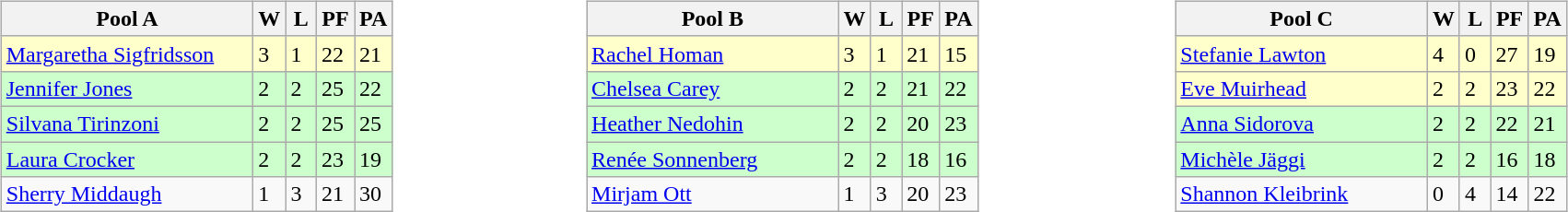<table table>
<tr>
<td valign=top width=10%><br><table class=wikitable>
<tr>
<th width=175>Pool A</th>
<th width=15>W</th>
<th width=15>L</th>
<th width=20>PF</th>
<th width=20>PA</th>
</tr>
<tr bgcolor=#ffffcc>
<td> <a href='#'>Margaretha Sigfridsson</a></td>
<td>3</td>
<td>1</td>
<td>22</td>
<td>21</td>
</tr>
<tr bgcolor=#ccffcc>
<td> <a href='#'>Jennifer Jones</a></td>
<td>2</td>
<td>2</td>
<td>25</td>
<td>22</td>
</tr>
<tr bgcolor=#ccffcc>
<td> <a href='#'>Silvana Tirinzoni</a></td>
<td>2</td>
<td>2</td>
<td>25</td>
<td>25</td>
</tr>
<tr bgcolor=#ccffcc>
<td> <a href='#'>Laura Crocker</a></td>
<td>2</td>
<td>2</td>
<td>23</td>
<td>19</td>
</tr>
<tr>
<td> <a href='#'>Sherry Middaugh</a></td>
<td>1</td>
<td>3</td>
<td>21</td>
<td>30</td>
</tr>
</table>
</td>
<td valign=top width=10%><br><table class=wikitable>
<tr>
<th width=175>Pool B</th>
<th width=15>W</th>
<th width=15>L</th>
<th width=20>PF</th>
<th width=20>PA</th>
</tr>
<tr bgcolor=#ffffcc>
<td> <a href='#'>Rachel Homan</a></td>
<td>3</td>
<td>1</td>
<td>21</td>
<td>15</td>
</tr>
<tr bgcolor=#ccffcc>
<td> <a href='#'>Chelsea Carey</a></td>
<td>2</td>
<td>2</td>
<td>21</td>
<td>22</td>
</tr>
<tr bgcolor=#ccffcc>
<td> <a href='#'>Heather Nedohin</a></td>
<td>2</td>
<td>2</td>
<td>20</td>
<td>23</td>
</tr>
<tr bgcolor=#ccffcc>
<td> <a href='#'>Renée Sonnenberg</a></td>
<td>2</td>
<td>2</td>
<td>18</td>
<td>16</td>
</tr>
<tr>
<td> <a href='#'>Mirjam Ott</a></td>
<td>1</td>
<td>3</td>
<td>20</td>
<td>23</td>
</tr>
</table>
</td>
<td valign=top width=10%><br><table class=wikitable>
<tr>
<th width=175>Pool C</th>
<th width=15>W</th>
<th width=15>L</th>
<th width=20>PF</th>
<th width=20>PA</th>
</tr>
<tr bgcolor=#ffffcc>
<td> <a href='#'>Stefanie Lawton</a></td>
<td>4</td>
<td>0</td>
<td>27</td>
<td>19</td>
</tr>
<tr bgcolor=#ffffcc>
<td> <a href='#'>Eve Muirhead</a></td>
<td>2</td>
<td>2</td>
<td>23</td>
<td>22</td>
</tr>
<tr bgcolor=#ccffcc>
<td> <a href='#'>Anna Sidorova</a></td>
<td>2</td>
<td>2</td>
<td>22</td>
<td>21</td>
</tr>
<tr bgcolor=#ccffcc>
<td> <a href='#'>Michèle Jäggi</a></td>
<td>2</td>
<td>2</td>
<td>16</td>
<td>18</td>
</tr>
<tr>
<td> <a href='#'>Shannon Kleibrink</a></td>
<td>0</td>
<td>4</td>
<td>14</td>
<td>22</td>
</tr>
</table>
</td>
</tr>
</table>
